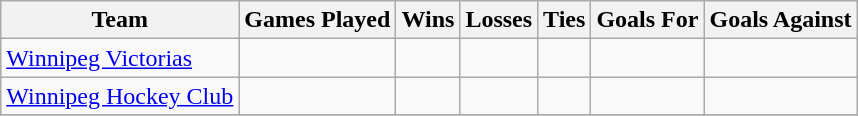<table class="wikitable">
<tr>
<th>Team</th>
<th>Games Played</th>
<th>Wins</th>
<th>Losses</th>
<th>Ties</th>
<th>Goals For</th>
<th>Goals Against</th>
</tr>
<tr>
<td><a href='#'>Winnipeg Victorias</a></td>
<td></td>
<td></td>
<td></td>
<td></td>
<td></td>
<td></td>
</tr>
<tr>
<td><a href='#'>Winnipeg Hockey Club</a></td>
<td></td>
<td></td>
<td></td>
<td></td>
<td></td>
<td></td>
</tr>
<tr>
</tr>
</table>
